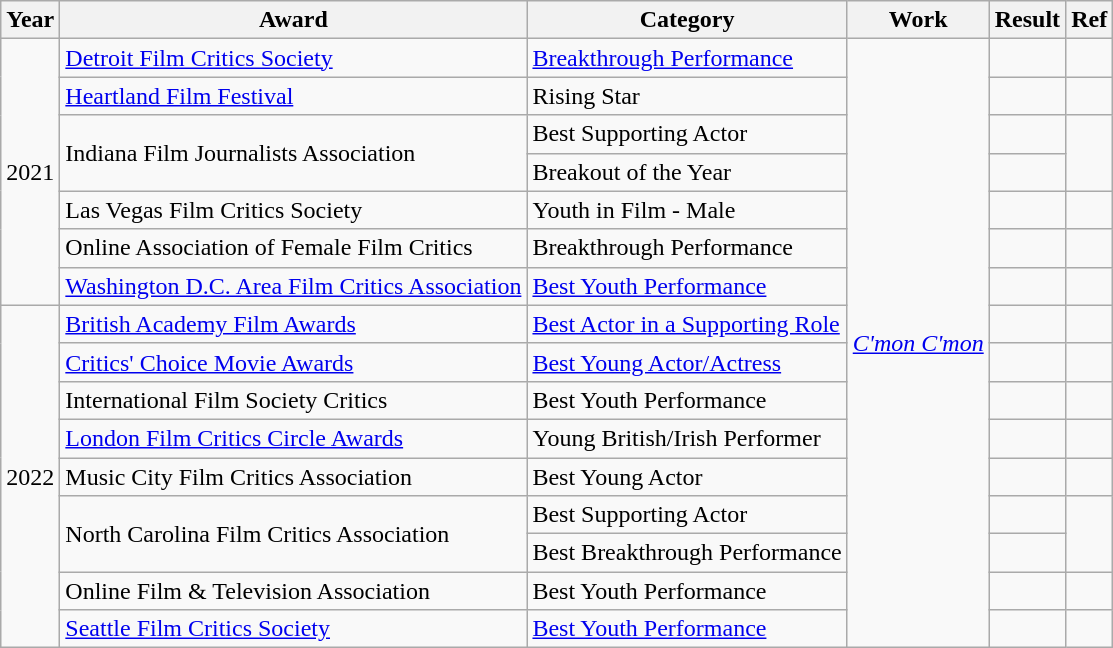<table class="wikitable plainrowheaders">
<tr>
<th>Year</th>
<th>Award</th>
<th>Category</th>
<th>Work</th>
<th>Result</th>
<th>Ref</th>
</tr>
<tr>
<td rowspan="7">2021</td>
<td><a href='#'>Detroit Film Critics Society</a></td>
<td><a href='#'>Breakthrough Performance</a></td>
<td rowspan="16"><em><a href='#'>C'mon C'mon</a></em></td>
<td></td>
<td style="text-align: center;"></td>
</tr>
<tr>
<td><a href='#'>Heartland Film Festival</a></td>
<td>Rising Star</td>
<td></td>
<td style="text-align: center;"></td>
</tr>
<tr>
<td rowspan=2>Indiana Film Journalists Association</td>
<td>Best Supporting Actor</td>
<td></td>
<td style="text-align:center;" rowspan="2"></td>
</tr>
<tr>
<td>Breakout of the Year</td>
<td></td>
</tr>
<tr>
<td>Las Vegas Film Critics Society</td>
<td>Youth in Film - Male</td>
<td></td>
<td style="text-align: center;"></td>
</tr>
<tr>
<td>Online Association of Female Film Critics</td>
<td>Breakthrough Performance</td>
<td></td>
<td style="text-align: center;"></td>
</tr>
<tr>
<td><a href='#'>Washington D.C. Area Film Critics Association</a></td>
<td><a href='#'>Best Youth Performance</a></td>
<td></td>
<td style="text-align: center;"></td>
</tr>
<tr>
<td rowspan="9">2022</td>
<td><a href='#'>British Academy Film Awards</a></td>
<td><a href='#'>Best Actor in a Supporting Role</a></td>
<td></td>
<td style="text-align: center;"></td>
</tr>
<tr>
<td><a href='#'>Critics' Choice Movie Awards</a></td>
<td><a href='#'>Best Young Actor/Actress</a></td>
<td></td>
<td style="text-align: center;"></td>
</tr>
<tr>
<td>International Film Society Critics</td>
<td>Best Youth Performance</td>
<td></td>
<td style="text-align: center;"></td>
</tr>
<tr>
<td><a href='#'>London Film Critics Circle Awards</a></td>
<td>Young British/Irish Performer</td>
<td></td>
<td style="text-align: center;"></td>
</tr>
<tr>
<td>Music City Film Critics Association</td>
<td>Best Young Actor</td>
<td></td>
<td style="text-align: center;"></td>
</tr>
<tr>
<td rowspan=2>North Carolina Film Critics Association</td>
<td>Best Supporting Actor</td>
<td></td>
<td style="text-align:center;" rowspan="2"></td>
</tr>
<tr>
<td>Best Breakthrough Performance</td>
<td></td>
</tr>
<tr>
<td>Online Film & Television Association</td>
<td>Best Youth Performance</td>
<td></td>
<td style="text-align: center;"></td>
</tr>
<tr>
<td><a href='#'>Seattle Film Critics Society</a></td>
<td><a href='#'>Best Youth Performance</a></td>
<td></td>
<td style="text-align: center;"></td>
</tr>
</table>
